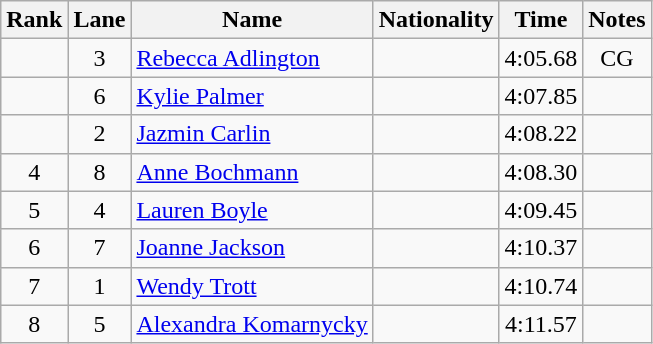<table class="wikitable sortable" style="text-align:center">
<tr>
<th>Rank</th>
<th>Lane</th>
<th>Name</th>
<th>Nationality</th>
<th>Time</th>
<th>Notes</th>
</tr>
<tr>
<td></td>
<td>3</td>
<td align=left><a href='#'>Rebecca Adlington</a></td>
<td align=left></td>
<td>4:05.68</td>
<td>CG</td>
</tr>
<tr>
<td></td>
<td>6</td>
<td align=left><a href='#'>Kylie Palmer</a></td>
<td align=left></td>
<td>4:07.85</td>
<td></td>
</tr>
<tr>
<td></td>
<td>2</td>
<td align=left><a href='#'>Jazmin Carlin</a></td>
<td align=left></td>
<td>4:08.22</td>
<td></td>
</tr>
<tr>
<td>4</td>
<td>8</td>
<td align=left><a href='#'>Anne Bochmann</a></td>
<td align=left></td>
<td>4:08.30</td>
<td></td>
</tr>
<tr>
<td>5</td>
<td>4</td>
<td align=left><a href='#'>Lauren Boyle</a></td>
<td align=left></td>
<td>4:09.45</td>
<td></td>
</tr>
<tr>
<td>6</td>
<td>7</td>
<td align=left><a href='#'>Joanne Jackson</a></td>
<td align=left></td>
<td>4:10.37</td>
<td></td>
</tr>
<tr>
<td>7</td>
<td>1</td>
<td align=left><a href='#'>Wendy Trott</a></td>
<td align=left></td>
<td>4:10.74</td>
<td></td>
</tr>
<tr>
<td>8</td>
<td>5</td>
<td align=left><a href='#'>Alexandra Komarnycky</a></td>
<td align=left></td>
<td>4:11.57</td>
<td></td>
</tr>
</table>
